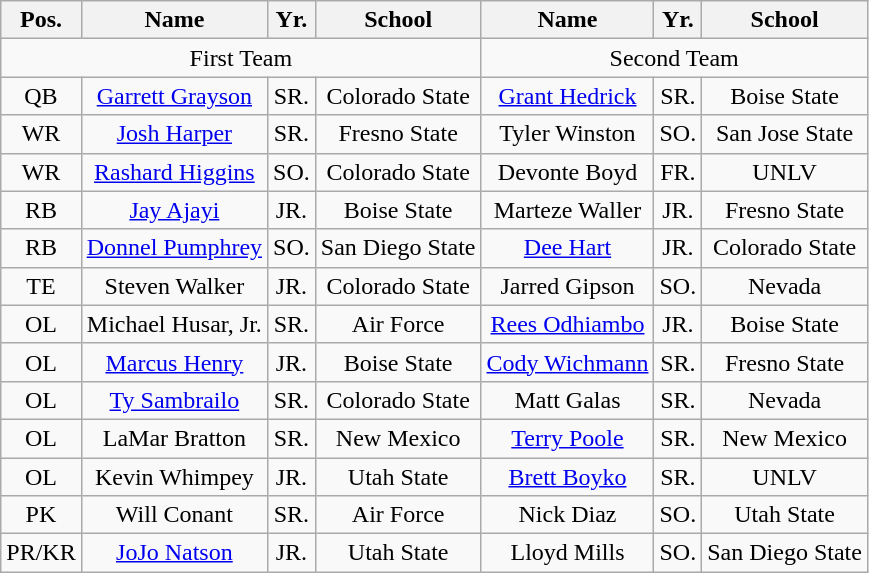<table class="wikitable">
<tr>
<th>Pos.</th>
<th>Name</th>
<th>Yr.</th>
<th>School</th>
<th>Name</th>
<th>Yr.</th>
<th>School</th>
</tr>
<tr>
<td colspan="4" style="text-align:center;">First Team</td>
<td colspan="4" style="text-align:center;">Second Team</td>
</tr>
<tr style="text-align:center;">
<td>QB</td>
<td><a href='#'>Garrett Grayson</a></td>
<td>SR.</td>
<td>Colorado State</td>
<td><a href='#'>Grant Hedrick</a></td>
<td>SR.</td>
<td>Boise State</td>
</tr>
<tr style="text-align:center;">
<td>WR</td>
<td><a href='#'>Josh Harper</a></td>
<td>SR.</td>
<td>Fresno State</td>
<td>Tyler Winston</td>
<td>SO.</td>
<td>San Jose State</td>
</tr>
<tr style="text-align:center;">
<td>WR</td>
<td><a href='#'>Rashard Higgins</a></td>
<td>SO.</td>
<td>Colorado State</td>
<td>Devonte Boyd</td>
<td>FR.</td>
<td>UNLV</td>
</tr>
<tr style="text-align:center;">
<td>RB</td>
<td><a href='#'>Jay Ajayi</a></td>
<td>JR.</td>
<td>Boise State</td>
<td>Marteze Waller</td>
<td>JR.</td>
<td>Fresno State</td>
</tr>
<tr style="text-align:center;">
<td>RB</td>
<td><a href='#'>Donnel Pumphrey</a></td>
<td>SO.</td>
<td>San Diego State</td>
<td><a href='#'>Dee Hart</a></td>
<td>JR.</td>
<td>Colorado State</td>
</tr>
<tr style="text-align:center;">
<td>TE</td>
<td>Steven Walker</td>
<td>JR.</td>
<td>Colorado State</td>
<td>Jarred Gipson</td>
<td>SO.</td>
<td>Nevada</td>
</tr>
<tr style="text-align:center;">
<td>OL</td>
<td>Michael Husar, Jr.</td>
<td>SR.</td>
<td>Air Force</td>
<td><a href='#'>Rees Odhiambo</a></td>
<td>JR.</td>
<td>Boise State</td>
</tr>
<tr style="text-align:center;">
<td>OL</td>
<td><a href='#'>Marcus Henry</a></td>
<td>JR.</td>
<td>Boise State</td>
<td><a href='#'>Cody Wichmann</a></td>
<td>SR.</td>
<td>Fresno State</td>
</tr>
<tr style="text-align:center;">
<td>OL</td>
<td><a href='#'>Ty Sambrailo</a></td>
<td>SR.</td>
<td>Colorado State</td>
<td>Matt Galas</td>
<td>SR.</td>
<td>Nevada</td>
</tr>
<tr style="text-align:center;">
<td>OL</td>
<td>LaMar Bratton</td>
<td>SR.</td>
<td>New Mexico</td>
<td><a href='#'>Terry Poole</a></td>
<td>SR.</td>
<td>New Mexico</td>
</tr>
<tr style="text-align:center;">
<td>OL</td>
<td>Kevin Whimpey</td>
<td>JR.</td>
<td>Utah State</td>
<td><a href='#'>Brett Boyko</a></td>
<td>SR.</td>
<td>UNLV</td>
</tr>
<tr style="text-align:center;">
<td>PK</td>
<td>Will Conant</td>
<td>SR.</td>
<td>Air Force</td>
<td>Nick Diaz</td>
<td>SO.</td>
<td>Utah State</td>
</tr>
<tr style="text-align:center;">
<td>PR/KR</td>
<td><a href='#'>JoJo Natson</a></td>
<td>JR.</td>
<td>Utah State</td>
<td>Lloyd Mills</td>
<td>SO.</td>
<td>San Diego State</td>
</tr>
</table>
